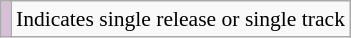<table class="wikitable" style="font-size:90%;">
<tr>
<td style="background-color:#D8BFD8"></td>
<td>Indicates single release or single track</td>
</tr>
</table>
